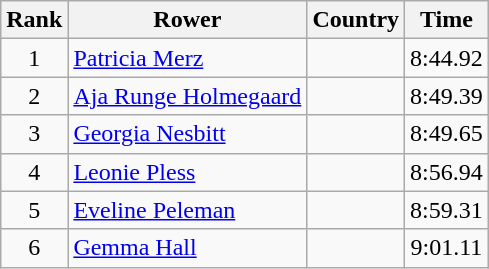<table class="wikitable" style="text-align:center">
<tr>
<th>Rank</th>
<th>Rower</th>
<th>Country</th>
<th>Time</th>
</tr>
<tr>
<td>1</td>
<td align="left"><a href='#'>Patricia Merz</a></td>
<td align="left"></td>
<td>8:44.92</td>
</tr>
<tr>
<td>2</td>
<td align="left"><a href='#'>Aja Runge Holmegaard</a></td>
<td align="left"></td>
<td>8:49.39</td>
</tr>
<tr>
<td>3</td>
<td align="left"><a href='#'>Georgia Nesbitt</a></td>
<td align="left"></td>
<td>8:49.65</td>
</tr>
<tr>
<td>4</td>
<td align="left"><a href='#'>Leonie Pless</a></td>
<td align="left"></td>
<td>8:56.94</td>
</tr>
<tr>
<td>5</td>
<td align="left"><a href='#'>Eveline Peleman</a></td>
<td align="left"></td>
<td>8:59.31</td>
</tr>
<tr>
<td>6</td>
<td align="left"><a href='#'>Gemma Hall</a></td>
<td align="left"></td>
<td>9:01.11</td>
</tr>
</table>
